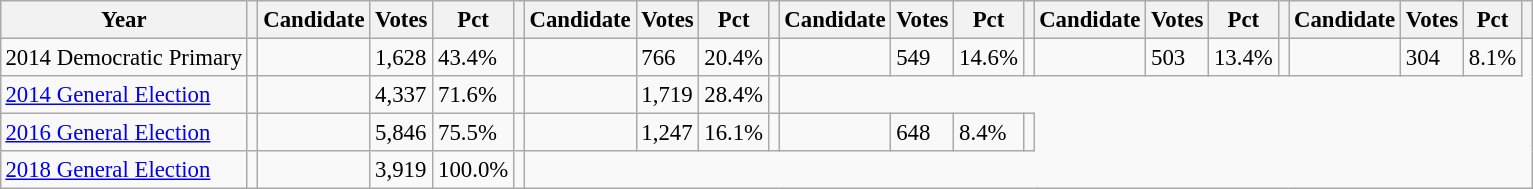<table class="wikitable" style="margin:0.5em ; font-size:95%">
<tr>
<th>Year</th>
<th></th>
<th>Candidate</th>
<th>Votes</th>
<th>Pct</th>
<th></th>
<th>Candidate</th>
<th>Votes</th>
<th>Pct</th>
<th></th>
<th>Candidate</th>
<th>Votes</th>
<th>Pct</th>
<th></th>
<th>Candidate</th>
<th>Votes</th>
<th>Pct</th>
<th></th>
<th>Candidate</th>
<th>Votes</th>
<th>Pct</th>
<th></th>
</tr>
<tr>
<td>2014 Democratic Primary</td>
<td></td>
<td></td>
<td>1,628</td>
<td>43.4%</td>
<td></td>
<td></td>
<td>766</td>
<td>20.4%</td>
<td></td>
<td></td>
<td>549</td>
<td>14.6%</td>
<td></td>
<td></td>
<td>503</td>
<td>13.4%</td>
<td></td>
<td></td>
<td>304</td>
<td>8.1%</td>
</tr>
<tr>
<td><a href='#'>2014 General Election</a></td>
<td></td>
<td></td>
<td>4,337</td>
<td>71.6%</td>
<td></td>
<td></td>
<td>1,719</td>
<td>28.4%</td>
<td></td>
</tr>
<tr>
<td><a href='#'>2016 General Election</a></td>
<td></td>
<td></td>
<td>5,846</td>
<td>75.5%</td>
<td></td>
<td></td>
<td>1,247</td>
<td>16.1%</td>
<td></td>
<td></td>
<td>648</td>
<td>8.4%</td>
<td></td>
</tr>
<tr>
<td><a href='#'>2018 General Election</a></td>
<td></td>
<td></td>
<td>3,919</td>
<td>100.0%</td>
<td></td>
</tr>
</table>
